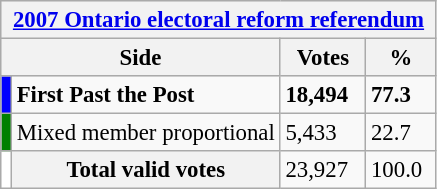<table class="wikitable" style="font-size: 95%; clear:both">
<tr style="background-color:#E9E9E9">
<th colspan=4><a href='#'>2007 Ontario electoral reform referendum</a></th>
</tr>
<tr style="background-color:#E9E9E9">
<th colspan=2 style="width: 130px">Side</th>
<th style="width: 50px">Votes</th>
<th style="width: 40px">%</th>
</tr>
<tr>
<td bgcolor="blue"></td>
<td><strong>First Past the Post</strong></td>
<td><strong>18,494</strong></td>
<td><strong>77.3</strong></td>
</tr>
<tr>
<td bgcolor="green"></td>
<td>Mixed member proportional</td>
<td>5,433</td>
<td>22.7</td>
</tr>
<tr>
<td bgcolor="white"></td>
<th>Total valid votes</th>
<td>23,927</td>
<td>100.0</td>
</tr>
</table>
